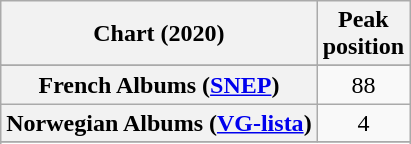<table class="wikitable sortable plainrowheaders" style="text-align:center">
<tr>
<th scope="col">Chart (2020)</th>
<th scope="col">Peak<br>position</th>
</tr>
<tr>
</tr>
<tr>
</tr>
<tr>
</tr>
<tr>
</tr>
<tr>
</tr>
<tr>
</tr>
<tr>
<th scope="row">French Albums (<a href='#'>SNEP</a>)</th>
<td>88</td>
</tr>
<tr>
<th scope="row">Norwegian Albums (<a href='#'>VG-lista</a>)</th>
<td>4</td>
</tr>
<tr>
</tr>
<tr>
</tr>
<tr>
</tr>
</table>
